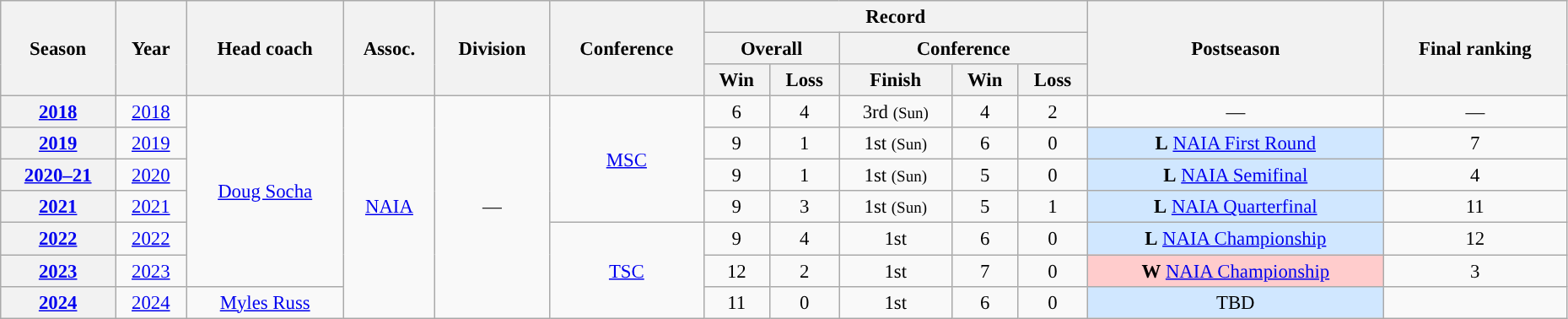<table class="wikitable" style="font-size: 95%; width:98%;text-align:center;">
<tr>
<th rowspan="3">Season</th>
<th rowspan="3">Year</th>
<th rowspan="3">Head coach</th>
<th rowspan="3">Assoc.</th>
<th rowspan="3">Division</th>
<th rowspan="3">Conference</th>
<th colspan="5">Record</th>
<th rowspan="3">Postseason</th>
<th rowspan="3">Final ranking</th>
</tr>
<tr>
<th colspan="2">Overall</th>
<th colspan="3">Conference</th>
</tr>
<tr>
<th>Win</th>
<th>Loss</th>
<th>Finish</th>
<th>Win</th>
<th>Loss</th>
</tr>
<tr>
<th><a href='#'>2018</a></th>
<td><a href='#'>2018</a></td>
<td rowspan="6"><a href='#'>Doug Socha</a></td>
<td rowspan="7"><a href='#'>NAIA</a></td>
<td rowspan="7">—</td>
<td rowspan="4"><a href='#'>MSC</a></td>
<td>6</td>
<td>4</td>
<td>3rd <small>(Sun)</small></td>
<td>4</td>
<td>2</td>
<td>—</td>
<td>—</td>
</tr>
<tr>
<th><a href='#'>2019</a></th>
<td><a href='#'>2019</a></td>
<td>9</td>
<td>1</td>
<td>1st <small>(Sun)</small></td>
<td>6</td>
<td>0</td>
<td bgcolor="#d0e7ff"><strong>L</strong> <a href='#'>NAIA First Round</a></td>
<td>7</td>
</tr>
<tr>
<th><a href='#'>2020–21</a></th>
<td><a href='#'>2020</a></td>
<td>9</td>
<td>1</td>
<td>1st <small>(Sun)</small></td>
<td>5</td>
<td>0</td>
<td bgcolor="#d0e7ff"><strong>L</strong> <a href='#'>NAIA Semifinal</a></td>
<td>4</td>
</tr>
<tr>
<th><a href='#'>2021</a></th>
<td><a href='#'>2021</a></td>
<td>9</td>
<td>3</td>
<td>1st <small>(Sun)</small></td>
<td>5</td>
<td>1</td>
<td bgcolor="#d0e7ff"><strong>L</strong> <a href='#'>NAIA Quarterfinal</a></td>
<td>11</td>
</tr>
<tr>
<th><a href='#'>2022</a></th>
<td><a href='#'>2022</a></td>
<td rowspan="3"><a href='#'>TSC</a></td>
<td>9</td>
<td>4</td>
<td>1st</td>
<td>6</td>
<td>0</td>
<td bgcolor="#d0e7ff"><strong>L</strong> <a href='#'>NAIA Championship</a></td>
<td>12</td>
</tr>
<tr>
<th><a href='#'>2023</a></th>
<td><a href='#'>2023</a></td>
<td>12</td>
<td>2</td>
<td>1st</td>
<td>7</td>
<td>0</td>
<td bgcolor="#FFCCCC"><strong>W</strong> <a href='#'>NAIA Championship</a></td>
<td>3</td>
</tr>
<tr>
<th><a href='#'>2024</a></th>
<td><a href='#'>2024</a></td>
<td><a href='#'>Myles Russ</a></td>
<td>11</td>
<td>0</td>
<td>1st</td>
<td>6</td>
<td>0</td>
<td bgcolor="#d0e7ff">TBD</td>
<td></td>
</tr>
</table>
